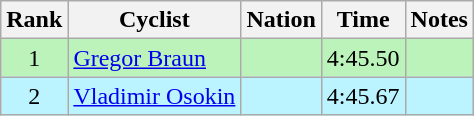<table class="wikitable sortable" style=text-align:center>
<tr>
<th>Rank</th>
<th>Cyclist</th>
<th>Nation</th>
<th>Time</th>
<th>Notes</th>
</tr>
<tr bgcolor=bbf3bb>
<td>1</td>
<td align=left data=sort-value="Braun, Gregor"><a href='#'>Gregor Braun</a></td>
<td align=left></td>
<td>4:45.50</td>
<td></td>
</tr>
<tr bgcolor=bbf3ff>
<td>2</td>
<td align=left data-sort-value="Osokin, Vladimir"><a href='#'>Vladimir Osokin</a></td>
<td align=left></td>
<td>4:45.67</td>
<td></td>
</tr>
</table>
